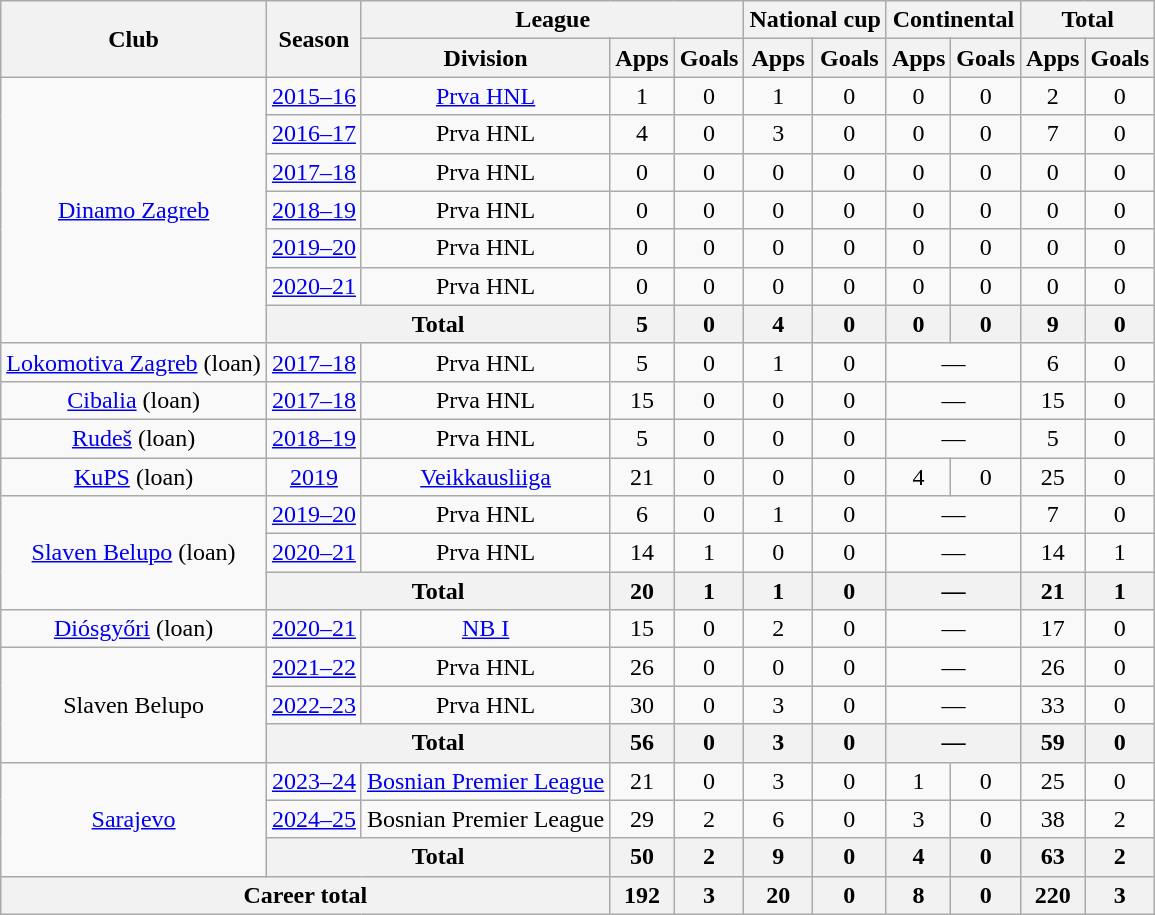<table class="wikitable" style="text-align:center">
<tr>
<th rowspan=2>Club</th>
<th rowspan=2>Season</th>
<th colspan=3>League</th>
<th colspan=2>National cup</th>
<th colspan=2>Continental</th>
<th colspan=2>Total</th>
</tr>
<tr>
<th>Division</th>
<th>Apps</th>
<th>Goals</th>
<th>Apps</th>
<th>Goals</th>
<th>Apps</th>
<th>Goals</th>
<th>Apps</th>
<th>Goals</th>
</tr>
<tr>
<td rowspan=7><a href='#'>Dinamo Zagreb</a></td>
<td><a href='#'>2015–16</a></td>
<td><a href='#'>Prva HNL</a></td>
<td>1</td>
<td>0</td>
<td>1</td>
<td>0</td>
<td>0</td>
<td>0</td>
<td>2</td>
<td>0</td>
</tr>
<tr>
<td><a href='#'>2016–17</a></td>
<td>Prva HNL</td>
<td>4</td>
<td>0</td>
<td>3</td>
<td>0</td>
<td>0</td>
<td>0</td>
<td>7</td>
<td>0</td>
</tr>
<tr>
<td><a href='#'>2017–18</a></td>
<td>Prva HNL</td>
<td>0</td>
<td>0</td>
<td>0</td>
<td>0</td>
<td>0</td>
<td>0</td>
<td>0</td>
<td>0</td>
</tr>
<tr>
<td><a href='#'>2018–19</a></td>
<td>Prva HNL</td>
<td>0</td>
<td>0</td>
<td>0</td>
<td>0</td>
<td>0</td>
<td>0</td>
<td>0</td>
<td>0</td>
</tr>
<tr>
<td><a href='#'>2019–20</a></td>
<td>Prva HNL</td>
<td>0</td>
<td>0</td>
<td>0</td>
<td>0</td>
<td>0</td>
<td>0</td>
<td>0</td>
<td>0</td>
</tr>
<tr>
<td><a href='#'>2020–21</a></td>
<td>Prva HNL</td>
<td>0</td>
<td>0</td>
<td>0</td>
<td>0</td>
<td>0</td>
<td>0</td>
<td>0</td>
<td>0</td>
</tr>
<tr>
<th colspan=2>Total</th>
<th>5</th>
<th>0</th>
<th>4</th>
<th>0</th>
<th>0</th>
<th>0</th>
<th>9</th>
<th>0</th>
</tr>
<tr>
<td><a href='#'>Lokomotiva Zagreb</a> (loan)</td>
<td><a href='#'>2017–18</a></td>
<td>Prva HNL</td>
<td>5</td>
<td>0</td>
<td>1</td>
<td>0</td>
<td colspan=2>—</td>
<td>6</td>
<td>0</td>
</tr>
<tr>
<td><a href='#'>Cibalia</a> (loan)</td>
<td><a href='#'>2017–18</a></td>
<td>Prva HNL</td>
<td>15</td>
<td>0</td>
<td>0</td>
<td>0</td>
<td colspan=2>—</td>
<td>15</td>
<td>0</td>
</tr>
<tr>
<td><a href='#'>Rudeš</a> (loan)</td>
<td><a href='#'>2018–19</a></td>
<td>Prva HNL</td>
<td>5</td>
<td>0</td>
<td>0</td>
<td>0</td>
<td colspan=2>—</td>
<td>5</td>
<td>0</td>
</tr>
<tr>
<td><a href='#'>KuPS</a> (loan)</td>
<td><a href='#'>2019</a></td>
<td><a href='#'>Veikkausliiga</a></td>
<td>21</td>
<td>0</td>
<td>0</td>
<td>0</td>
<td>4</td>
<td>0</td>
<td>25</td>
<td>0</td>
</tr>
<tr>
<td rowspan=3><a href='#'>Slaven Belupo</a> (loan)</td>
<td><a href='#'>2019–20</a></td>
<td>Prva HNL</td>
<td>6</td>
<td>0</td>
<td>1</td>
<td>0</td>
<td colspan=2>—</td>
<td>7</td>
<td>0</td>
</tr>
<tr>
<td><a href='#'>2020–21</a></td>
<td>Prva HNL</td>
<td>14</td>
<td>1</td>
<td>0</td>
<td>0</td>
<td colspan=2>—</td>
<td>14</td>
<td>1</td>
</tr>
<tr>
<th colspan=2>Total</th>
<th>20</th>
<th>1</th>
<th>1</th>
<th>0</th>
<th colspan=2>—</th>
<th>21</th>
<th>1</th>
</tr>
<tr>
<td><a href='#'>Diósgyőri</a> (loan)</td>
<td><a href='#'>2020–21</a></td>
<td><a href='#'>NB I</a></td>
<td>15</td>
<td>0</td>
<td>2</td>
<td>0</td>
<td colspan=2>—</td>
<td>17</td>
<td>0</td>
</tr>
<tr>
<td rowspan=3>Slaven Belupo</td>
<td><a href='#'>2021–22</a></td>
<td>Prva HNL</td>
<td>26</td>
<td>0</td>
<td>0</td>
<td>0</td>
<td colspan=2>—</td>
<td>26</td>
<td>0</td>
</tr>
<tr>
<td><a href='#'>2022–23</a></td>
<td>Prva HNL</td>
<td>30</td>
<td>0</td>
<td>3</td>
<td>0</td>
<td colspan=2>—</td>
<td>33</td>
<td>0</td>
</tr>
<tr>
<th colspan=2>Total</th>
<th>56</th>
<th>0</th>
<th>3</th>
<th>0</th>
<th colspan=2>—</th>
<th>59</th>
<th>0</th>
</tr>
<tr>
<td rowspan=3><a href='#'>Sarajevo</a></td>
<td><a href='#'>2023–24</a></td>
<td><a href='#'>Bosnian Premier League</a></td>
<td>21</td>
<td>0</td>
<td>3</td>
<td>0</td>
<td>1</td>
<td>0</td>
<td>25</td>
<td>0</td>
</tr>
<tr>
<td><a href='#'>2024–25</a></td>
<td>Bosnian Premier League</td>
<td>29</td>
<td>2</td>
<td>6</td>
<td>0</td>
<td>3</td>
<td>0</td>
<td>38</td>
<td>2</td>
</tr>
<tr>
<th colspan=2>Total</th>
<th>50</th>
<th>2</th>
<th>9</th>
<th>0</th>
<th>4</th>
<th>0</th>
<th>63</th>
<th>2</th>
</tr>
<tr>
<th colspan=3>Career total</th>
<th>192</th>
<th>3</th>
<th>20</th>
<th>0</th>
<th>8</th>
<th>0</th>
<th>220</th>
<th>3</th>
</tr>
</table>
